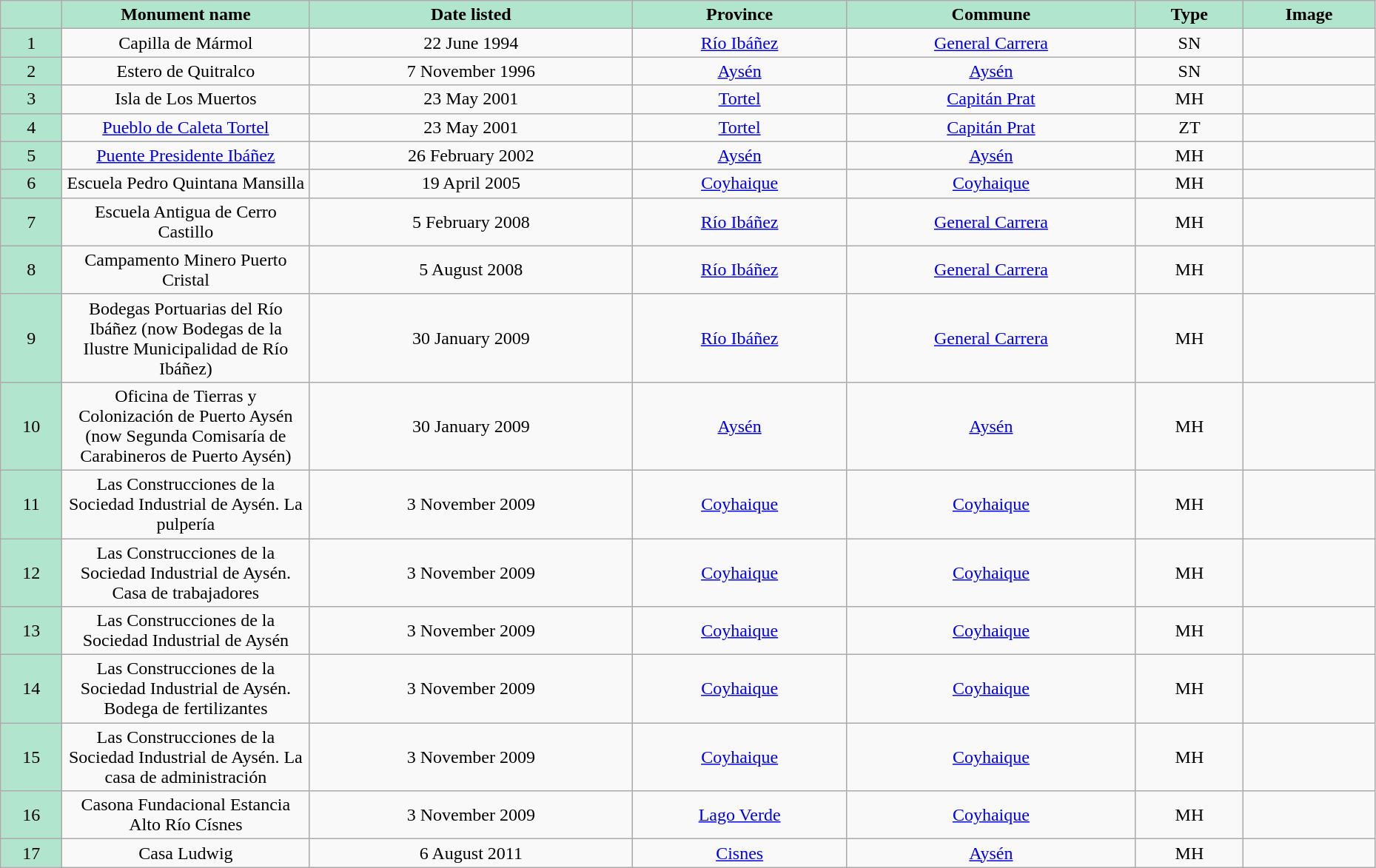<table class="wikitable sortable" style="width:98%">
<tr>
<th style="background-color: #B2E5CD;"></th>
<th style="background-color: #B2E5CD;" width="18%">Monument name</th>
<th style="background-color: #B2E5CD;">Date listed</th>
<th style="background-color: #B2E5CD;">Province</th>
<th style="background-color: #B2E5CD;">Commune</th>
<th style="background-color: #B2E5CD;">Type</th>
<th style="background-color: #B2E5CD;" class="unsortable">Image</th>
</tr>
<tr align="center">
<td style="background-color: #B2E5CD;">1</td>
<td>Capilla de Mármol</td>
<td>22 June 1994</td>
<td><a href='#'>Río Ibáñez</a></td>
<td><a href='#'>General Carrera</a></td>
<td>SN</td>
<td></td>
</tr>
<tr align="center">
<td style="background-color: #B2E5CD;">2</td>
<td>Estero de Quitralco</td>
<td>7 November 1996</td>
<td><a href='#'>Aysén</a></td>
<td><a href='#'>Aysén</a></td>
<td>SN</td>
<td></td>
</tr>
<tr align="center">
<td style="background-color: #B2E5CD;">3</td>
<td>Isla de Los Muertos</td>
<td>23 May 2001</td>
<td><a href='#'>Tortel</a></td>
<td><a href='#'>Capitán Prat</a></td>
<td>MH</td>
<td></td>
</tr>
<tr align="center">
<td style="background-color: #B2E5CD;">4</td>
<td><a href='#'>Pueblo de Caleta Tortel</a></td>
<td>23 May 2001</td>
<td><a href='#'>Tortel</a></td>
<td><a href='#'>Capitán Prat</a></td>
<td>ZT</td>
<td></td>
</tr>
<tr align="center">
<td style="background-color: #B2E5CD;">5</td>
<td><a href='#'>Puente Presidente Ibáñez</a></td>
<td>26 February 2002</td>
<td><a href='#'>Aysén</a></td>
<td><a href='#'>Aysén</a></td>
<td>MH</td>
<td></td>
</tr>
<tr align="center">
<td style="background-color: #B2E5CD;">6</td>
<td>Escuela Pedro Quintana Mansilla</td>
<td>19 April 2005</td>
<td><a href='#'>Coyhaique</a></td>
<td><a href='#'>Coyhaique</a></td>
<td>MH</td>
<td></td>
</tr>
<tr align="center">
<td style="background-color: #B2E5CD;">7</td>
<td>Escuela Antigua de Cerro Castillo</td>
<td>5 February 2008</td>
<td><a href='#'>Río Ibáñez</a></td>
<td><a href='#'>General Carrera</a></td>
<td>MH</td>
<td></td>
</tr>
<tr align="center">
<td style="background-color: #B2E5CD;">8</td>
<td>Campamento Minero Puerto Cristal</td>
<td>5 August 2008</td>
<td><a href='#'>Río Ibáñez</a></td>
<td><a href='#'>General Carrera</a></td>
<td>MH</td>
<td></td>
</tr>
<tr align="center">
<td style="background-color: #B2E5CD;">9</td>
<td>Bodegas Portuarias del Río Ibáñez (now Bodegas de la Ilustre Municipalidad de Río Ibáñez)</td>
<td>30 January 2009</td>
<td><a href='#'>Río Ibáñez</a></td>
<td><a href='#'>General Carrera</a></td>
<td>MH</td>
<td></td>
</tr>
<tr align="center">
<td style="background-color: #B2E5CD;">10</td>
<td>Oficina de Tierras y Colonización de Puerto Aysén (now Segunda Comisaría de Carabineros de Puerto Aysén)</td>
<td>30 January 2009</td>
<td><a href='#'>Aysén</a></td>
<td><a href='#'>Aysén</a></td>
<td>MH</td>
<td></td>
</tr>
<tr align="center">
<td style="background-color: #B2E5CD;">11</td>
<td>Las Construcciones de la Sociedad Industrial de Aysén. La pulpería</td>
<td>3 November 2009</td>
<td><a href='#'>Coyhaique</a></td>
<td><a href='#'>Coyhaique</a></td>
<td>MH</td>
<td></td>
</tr>
<tr align="center">
<td style="background-color: #B2E5CD;">12</td>
<td>Las Construcciones de la Sociedad Industrial de Aysén. Casa de trabajadores</td>
<td>3 November 2009</td>
<td><a href='#'>Coyhaique</a></td>
<td><a href='#'>Coyhaique</a></td>
<td>MH</td>
<td></td>
</tr>
<tr align="center">
<td style="background-color: #B2E5CD;">13</td>
<td>Las Construcciones de la Sociedad Industrial de Aysén</td>
<td>3 November 2009</td>
<td><a href='#'>Coyhaique</a></td>
<td><a href='#'>Coyhaique</a></td>
<td>MH</td>
<td></td>
</tr>
<tr align="center">
<td style="background-color: #B2E5CD;">14</td>
<td>Las Construcciones de la Sociedad Industrial de Aysén. Bodega de fertilizantes</td>
<td>3 November 2009</td>
<td><a href='#'>Coyhaique</a></td>
<td><a href='#'>Coyhaique</a></td>
<td>MH</td>
<td></td>
</tr>
<tr align="center">
<td style="background-color: #B2E5CD;">15</td>
<td>Las Construcciones de la Sociedad Industrial de Aysén. La casa de administración</td>
<td>3 November 2009</td>
<td><a href='#'>Coyhaique</a></td>
<td><a href='#'>Coyhaique</a></td>
<td>MH</td>
<td></td>
</tr>
<tr align="center">
<td style="background-color: #B2E5CD;">16</td>
<td>Casona Fundacional Estancia Alto Río Císnes</td>
<td>3 November 2009</td>
<td><a href='#'>Lago Verde</a></td>
<td><a href='#'>Coyhaique</a></td>
<td>MH</td>
<td></td>
</tr>
<tr align="center">
<td style="background-color: #B2E5CD;">17</td>
<td>Casa Ludwig</td>
<td>6 August 2011</td>
<td><a href='#'>Cisnes</a></td>
<td><a href='#'>Aysén</a></td>
<td>MH</td>
<td></td>
</tr>
</table>
